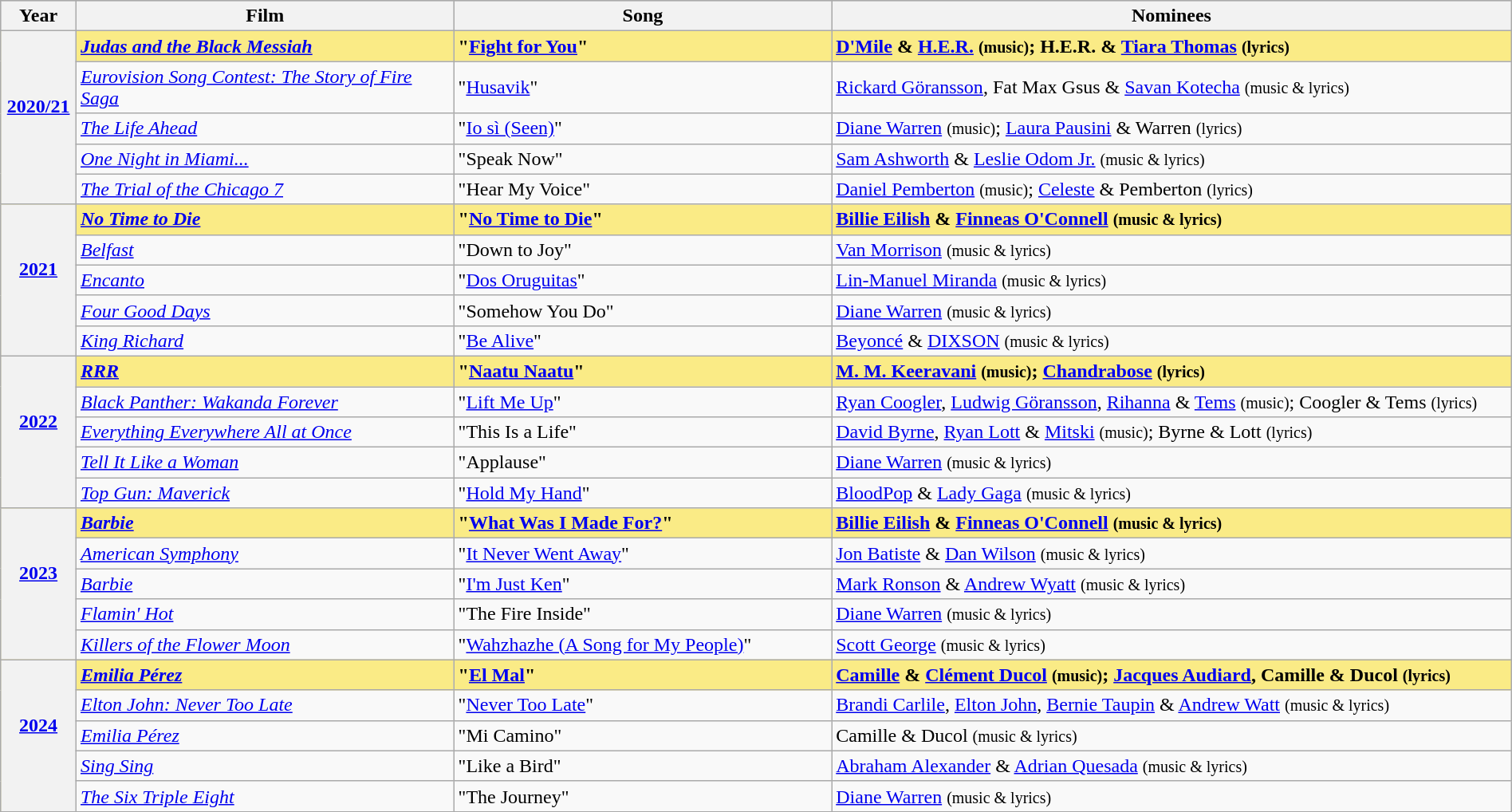<table class="wikitable" style="width:100%">
<tr bgcolor="#bebebe">
<th width="5%">Year</th>
<th width="25%">Film</th>
<th width="25%">Song</th>
<th width="45%">Nominees</th>
</tr>
<tr style="background:#FAEB86">
<th rowspan="5" style="text-align:center"><a href='#'>2020/21</a><br> <br></th>
<td><strong><em><a href='#'>Judas and the Black Messiah</a></em></strong></td>
<td><strong>"<a href='#'>Fight for You</a>"</strong></td>
<td><strong><a href='#'>D'Mile</a> & <a href='#'>H.E.R.</a> <small>(music)</small>; H.E.R. & <a href='#'>Tiara Thomas</a> <small>(lyrics)</small></strong></td>
</tr>
<tr>
<td><em><a href='#'>Eurovision Song Contest: The Story of Fire Saga</a></em></td>
<td>"<a href='#'>Husavik</a>"</td>
<td><a href='#'>Rickard Göransson</a>, Fat Max Gsus & <a href='#'>Savan Kotecha</a> <small>(music & lyrics)</small></td>
</tr>
<tr>
<td><em><a href='#'>The Life Ahead</a></em></td>
<td>"<a href='#'>Io sì (Seen)</a>"</td>
<td><a href='#'>Diane Warren</a> <small>(music)</small>; <a href='#'>Laura Pausini</a> & Warren <small>(lyrics)</small></td>
</tr>
<tr>
<td><em><a href='#'>One Night in Miami...</a></em></td>
<td>"Speak Now"</td>
<td><a href='#'>Sam Ashworth</a> & <a href='#'>Leslie Odom Jr.</a> <small>(music & lyrics)</small></td>
</tr>
<tr>
<td><em><a href='#'>The Trial of the Chicago 7</a></em></td>
<td>"Hear My Voice"</td>
<td><a href='#'>Daniel Pemberton</a> <small>(music)</small>; <a href='#'>Celeste</a> & Pemberton <small>(lyrics)</small></td>
</tr>
<tr style="background:#FAEB86">
<th rowspan="5" style="text-align:center"><a href='#'>2021</a><br> <br></th>
<td><strong><em><a href='#'>No Time to Die</a></em></strong></td>
<td><strong>"<a href='#'>No Time to Die</a>"</strong></td>
<td><strong><a href='#'>Billie Eilish</a> & <a href='#'>Finneas O'Connell</a> <small>(music & lyrics)</small> </strong></td>
</tr>
<tr>
<td><em><a href='#'>Belfast</a></em></td>
<td>"Down to Joy"</td>
<td><a href='#'>Van Morrison</a> <small>(music & lyrics)</small></td>
</tr>
<tr>
<td><em><a href='#'>Encanto</a></em></td>
<td>"<a href='#'>Dos Oruguitas</a>"</td>
<td><a href='#'>Lin-Manuel Miranda</a> <small>(music & lyrics)</small></td>
</tr>
<tr>
<td><em><a href='#'>Four Good Days</a></em></td>
<td>"Somehow You Do"</td>
<td><a href='#'>Diane Warren</a> <small>(music & lyrics)</small></td>
</tr>
<tr>
<td><em><a href='#'>King Richard</a></em></td>
<td>"<a href='#'>Be Alive</a>"</td>
<td><a href='#'>Beyoncé</a> & <a href='#'>DIXSON</a> <small>(music & lyrics)</small></td>
</tr>
<tr style="background:#FAEB86">
<th rowspan="5"><a href='#'>2022</a><br> <br></th>
<td><strong><em><a href='#'>RRR</a></em></strong></td>
<td><strong>"<a href='#'>Naatu Naatu</a>"</strong></td>
<td><strong><a href='#'>M. M. Keeravani</a> <small>(music)</small>; <a href='#'>Chandrabose</a> <small>(lyrics)</small></strong></td>
</tr>
<tr>
<td><em><a href='#'>Black Panther: Wakanda Forever</a></em></td>
<td>"<a href='#'>Lift Me Up</a>"</td>
<td><a href='#'>Ryan Coogler</a>, <a href='#'>Ludwig Göransson</a>, <a href='#'>Rihanna</a> & <a href='#'>Tems</a> <small>(music)</small>; Coogler & Tems <small>(lyrics)</small></td>
</tr>
<tr>
<td><em><a href='#'>Everything Everywhere All at Once</a></em></td>
<td>"This Is a Life"</td>
<td><a href='#'>David Byrne</a>, <a href='#'>Ryan Lott</a> & <a href='#'>Mitski</a> <small>(music)</small>; Byrne & Lott <small>(lyrics)</small></td>
</tr>
<tr>
<td><em><a href='#'>Tell It Like a Woman</a></em></td>
<td>"Applause"</td>
<td><a href='#'>Diane Warren</a> <small>(music & lyrics)</small></td>
</tr>
<tr>
<td><em><a href='#'>Top Gun: Maverick</a></em></td>
<td>"<a href='#'>Hold My Hand</a>"</td>
<td><a href='#'>BloodPop</a> & <a href='#'>Lady Gaga</a> <small>(music & lyrics)</small></td>
</tr>
<tr style="background:#FAEB86">
<th rowspan="5"><a href='#'>2023</a><br> <br></th>
<td><strong><em><a href='#'>Barbie</a></em></strong></td>
<td><strong>"<a href='#'>What Was I Made For?</a>"</strong></td>
<td><strong><a href='#'>Billie Eilish</a> & <a href='#'>Finneas O'Connell</a> <small>(music & lyrics)</small></strong></td>
</tr>
<tr>
<td><em><a href='#'>American Symphony</a></em></td>
<td>"<a href='#'>It Never Went Away</a>"</td>
<td><a href='#'>Jon Batiste</a> & <a href='#'>Dan Wilson</a> <small>(music & lyrics)</small></td>
</tr>
<tr>
<td><em><a href='#'>Barbie</a></em></td>
<td>"<a href='#'>I'm Just Ken</a>"</td>
<td><a href='#'>Mark Ronson</a> & <a href='#'>Andrew Wyatt</a> <small>(music & lyrics)</small></td>
</tr>
<tr>
<td><em><a href='#'>Flamin' Hot</a></em></td>
<td>"The Fire Inside"</td>
<td><a href='#'>Diane Warren</a> <small>(music & lyrics)</small></td>
</tr>
<tr>
<td><em><a href='#'>Killers of the Flower Moon</a></em></td>
<td>"<a href='#'>Wahzhazhe (A Song for My People)</a>"</td>
<td><a href='#'>Scott George</a> <small>(music & lyrics)</small></td>
</tr>
<tr style="background:#FAEB86">
<th rowspan="5"><a href='#'>2024</a><br> <br></th>
<td><strong><em><a href='#'>Emilia Pérez</a></em></strong></td>
<td><strong>"<a href='#'>El Mal</a>"</strong></td>
<td><strong><a href='#'>Camille</a> & <a href='#'>Clément Ducol</a> <small>(music)</small>; <a href='#'>Jacques Audiard</a>, Camille & Ducol <small>(lyrics)</small></strong></td>
</tr>
<tr>
<td><em><a href='#'>Elton John: Never Too Late</a></em></td>
<td>"<a href='#'>Never Too Late</a>"</td>
<td><a href='#'>Brandi Carlile</a>, <a href='#'>Elton John</a>, <a href='#'>Bernie Taupin</a> & <a href='#'>Andrew Watt</a> <small>(music & lyrics)</small></td>
</tr>
<tr>
<td><em><a href='#'>Emilia Pérez</a></em></td>
<td>"Mi Camino"</td>
<td>Camille & Ducol <small>(music & lyrics)</small></td>
</tr>
<tr>
<td><em><a href='#'>Sing Sing</a></em></td>
<td>"Like a Bird"</td>
<td><a href='#'>Abraham Alexander</a> & <a href='#'>Adrian Quesada</a> <small>(music & lyrics)</small></td>
</tr>
<tr>
<td><em><a href='#'>The Six Triple Eight</a></em></td>
<td>"The Journey"</td>
<td><a href='#'>Diane Warren</a> <small>(music & lyrics)</small></td>
</tr>
</table>
